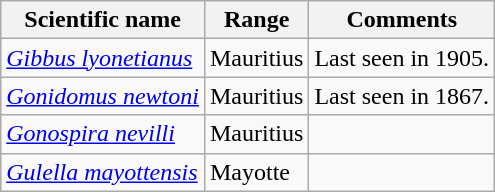<table class="wikitable sortable">
<tr>
<th>Scientific name</th>
<th>Range</th>
<th class="unsortable">Comments</th>
</tr>
<tr>
<td><em><a href='#'>Gibbus lyonetianus</a></em></td>
<td>Mauritius</td>
<td>Last seen in 1905.</td>
</tr>
<tr>
<td><em><a href='#'>Gonidomus newtoni</a></em></td>
<td>Mauritius</td>
<td>Last seen in 1867.</td>
</tr>
<tr>
<td><em><a href='#'>Gonospira nevilli</a></em></td>
<td>Mauritius</td>
<td></td>
</tr>
<tr>
<td><em><a href='#'>Gulella mayottensis</a></em></td>
<td>Mayotte</td>
<td></td>
</tr>
</table>
